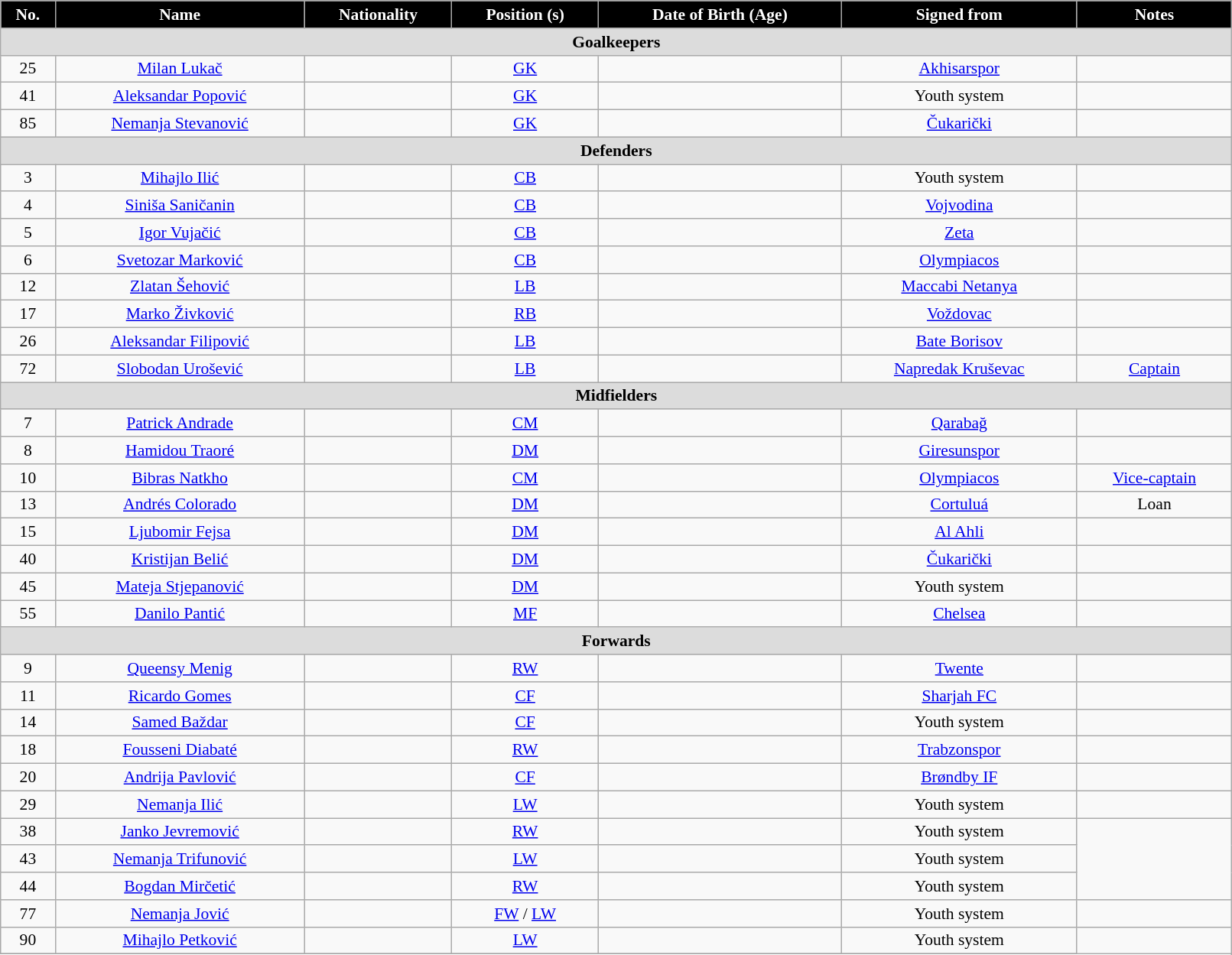<table class="wikitable" style="text-align:center; font-size:90%; width:85%;">
<tr>
<th style="background:#000000; color:white; text-align:center;">No.</th>
<th style="background:#000000; color:white; text-align:center;">Name</th>
<th style="background:#000000; color:white; text-align:center;">Nationality</th>
<th style="background:#000000; color:white; text-align:center;">Position (s)</th>
<th style="background:#000000; color:white; text-align:center;">Date of Birth (Age)</th>
<th style="background:#000000; color:white; text-align:center;">Signed from</th>
<th style="background:#000000; color:white; text-align:center;">Notes</th>
</tr>
<tr>
<th colspan="7" style="background:#dcdcdc; text-align:center;">Goalkeepers</th>
</tr>
<tr>
<td>25</td>
<td><a href='#'>Milan Lukač</a></td>
<td></td>
<td><a href='#'>GK</a></td>
<td></td>
<td> <a href='#'>Akhisarspor</a></td>
<td></td>
</tr>
<tr>
<td>41</td>
<td><a href='#'>Aleksandar Popović</a></td>
<td></td>
<td><a href='#'>GK</a></td>
<td></td>
<td>Youth system</td>
<td></td>
</tr>
<tr>
<td>85</td>
<td><a href='#'>Nemanja Stevanović</a></td>
<td></td>
<td><a href='#'>GK</a></td>
<td></td>
<td> <a href='#'>Čukarički</a></td>
<td></td>
</tr>
<tr>
<th colspan="7" style="background:#dcdcdc; text-align:center;">Defenders</th>
</tr>
<tr>
<td>3</td>
<td><a href='#'>Mihajlo Ilić</a></td>
<td></td>
<td><a href='#'>CB</a></td>
<td></td>
<td>Youth system</td>
<td></td>
</tr>
<tr>
<td>4</td>
<td><a href='#'>Siniša Saničanin</a></td>
<td></td>
<td><a href='#'>CB</a></td>
<td></td>
<td> <a href='#'>Vojvodina</a></td>
<td></td>
</tr>
<tr>
<td>5</td>
<td><a href='#'>Igor Vujačić</a></td>
<td></td>
<td><a href='#'>CB</a></td>
<td></td>
<td> <a href='#'>Zeta</a></td>
<td></td>
</tr>
<tr>
<td>6</td>
<td><a href='#'>Svetozar Marković</a></td>
<td></td>
<td><a href='#'>CB</a></td>
<td></td>
<td> <a href='#'>Olympiacos</a></td>
<td></td>
</tr>
<tr>
<td>12</td>
<td><a href='#'>Zlatan Šehović</a></td>
<td></td>
<td><a href='#'>LB</a></td>
<td></td>
<td> <a href='#'>Maccabi Netanya</a></td>
</tr>
<tr>
<td>17</td>
<td><a href='#'>Marko Živković</a></td>
<td></td>
<td><a href='#'>RB</a></td>
<td></td>
<td> <a href='#'>Voždovac</a></td>
<td></td>
</tr>
<tr>
<td>26</td>
<td><a href='#'>Aleksandar Filipović</a></td>
<td></td>
<td><a href='#'>LB</a></td>
<td></td>
<td> <a href='#'>Bate Borisov</a></td>
<td></td>
</tr>
<tr>
<td>72</td>
<td><a href='#'>Slobodan Urošević</a></td>
<td></td>
<td><a href='#'>LB</a></td>
<td></td>
<td> <a href='#'>Napredak Kruševac</a></td>
<td><a href='#'>Captain</a></td>
</tr>
<tr>
<th colspan="7" style="background:#dcdcdc; text-align:center;">Midfielders</th>
</tr>
<tr>
<td>7</td>
<td><a href='#'>Patrick Andrade</a></td>
<td></td>
<td><a href='#'>CM</a></td>
<td></td>
<td> <a href='#'>Qarabağ</a></td>
<td></td>
</tr>
<tr>
<td>8</td>
<td><a href='#'>Hamidou Traoré</a></td>
<td></td>
<td><a href='#'>DM</a></td>
<td></td>
<td> <a href='#'>Giresunspor</a></td>
<td></td>
</tr>
<tr>
<td>10</td>
<td><a href='#'>Bibras Natkho</a></td>
<td></td>
<td><a href='#'>CM</a></td>
<td></td>
<td> <a href='#'>Olympiacos</a></td>
<td><a href='#'>Vice-captain</a></td>
</tr>
<tr>
<td>13</td>
<td><a href='#'>Andrés Colorado</a></td>
<td></td>
<td><a href='#'>DM</a></td>
<td></td>
<td> <a href='#'>Cortuluá</a></td>
<td>Loan</td>
</tr>
<tr>
<td>15</td>
<td><a href='#'>Ljubomir Fejsa</a></td>
<td></td>
<td><a href='#'>DM</a></td>
<td></td>
<td> <a href='#'>Al Ahli</a></td>
<td></td>
</tr>
<tr>
<td>40</td>
<td><a href='#'>Kristijan Belić</a></td>
<td></td>
<td><a href='#'>DM</a></td>
<td></td>
<td> <a href='#'>Čukarički</a></td>
<td></td>
</tr>
<tr>
<td>45</td>
<td><a href='#'>Mateja Stjepanović</a></td>
<td></td>
<td><a href='#'>DM</a></td>
<td></td>
<td>Youth system</td>
<td></td>
</tr>
<tr>
<td>55</td>
<td><a href='#'>Danilo Pantić</a></td>
<td></td>
<td><a href='#'>MF</a></td>
<td></td>
<td> <a href='#'>Chelsea</a></td>
<td></td>
</tr>
<tr>
<th colspan="7" style="background:#dcdcdc; text-align:center;">Forwards</th>
</tr>
<tr>
<td>9</td>
<td><a href='#'>Queensy Menig</a></td>
<td></td>
<td><a href='#'>RW</a></td>
<td></td>
<td> <a href='#'>Twente</a></td>
<td></td>
</tr>
<tr>
<td>11</td>
<td><a href='#'>Ricardo Gomes</a></td>
<td></td>
<td><a href='#'>CF</a></td>
<td></td>
<td> <a href='#'>Sharjah FC</a></td>
<td></td>
</tr>
<tr>
<td>14</td>
<td><a href='#'>Samed Baždar</a></td>
<td></td>
<td><a href='#'>CF</a></td>
<td></td>
<td>Youth system</td>
<td></td>
</tr>
<tr>
<td>18</td>
<td><a href='#'>Fousseni Diabaté</a></td>
<td></td>
<td><a href='#'>RW</a></td>
<td></td>
<td> <a href='#'>Trabzonspor</a></td>
<td></td>
</tr>
<tr>
<td>20</td>
<td><a href='#'>Andrija Pavlović</a></td>
<td></td>
<td><a href='#'>CF</a></td>
<td></td>
<td> <a href='#'>Brøndby IF</a></td>
<td></td>
</tr>
<tr>
<td>29</td>
<td><a href='#'>Nemanja Ilić</a></td>
<td></td>
<td><a href='#'>LW</a></td>
<td></td>
<td>Youth system</td>
<td></td>
</tr>
<tr>
<td>38</td>
<td><a href='#'>Janko Jevremović</a></td>
<td></td>
<td><a href='#'>RW</a></td>
<td></td>
<td>Youth system</td>
</tr>
<tr>
<td>43</td>
<td><a href='#'>Nemanja Trifunović</a></td>
<td></td>
<td><a href='#'>LW</a></td>
<td></td>
<td>Youth system</td>
</tr>
<tr>
<td>44</td>
<td><a href='#'>Bogdan Mirčetić</a></td>
<td></td>
<td><a href='#'>RW</a></td>
<td></td>
<td>Youth system</td>
</tr>
<tr>
<td>77</td>
<td><a href='#'>Nemanja Jović</a></td>
<td></td>
<td><a href='#'>FW</a> / <a href='#'>LW</a></td>
<td></td>
<td>Youth system</td>
<td></td>
</tr>
<tr>
<td>90</td>
<td><a href='#'>Mihajlo Petković</a></td>
<td></td>
<td><a href='#'>LW</a></td>
<td></td>
<td>Youth system</td>
</tr>
<tr>
</tr>
</table>
